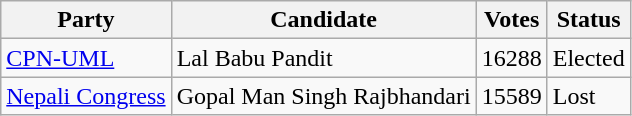<table class="wikitable">
<tr>
<th>Party</th>
<th>Candidate</th>
<th>Votes</th>
<th>Status</th>
</tr>
<tr>
<td><a href='#'>CPN-UML</a></td>
<td>Lal Babu Pandit</td>
<td>16288</td>
<td>Elected</td>
</tr>
<tr>
<td><a href='#'>Nepali Congress</a></td>
<td>Gopal Man Singh Rajbhandari</td>
<td>15589</td>
<td>Lost</td>
</tr>
</table>
